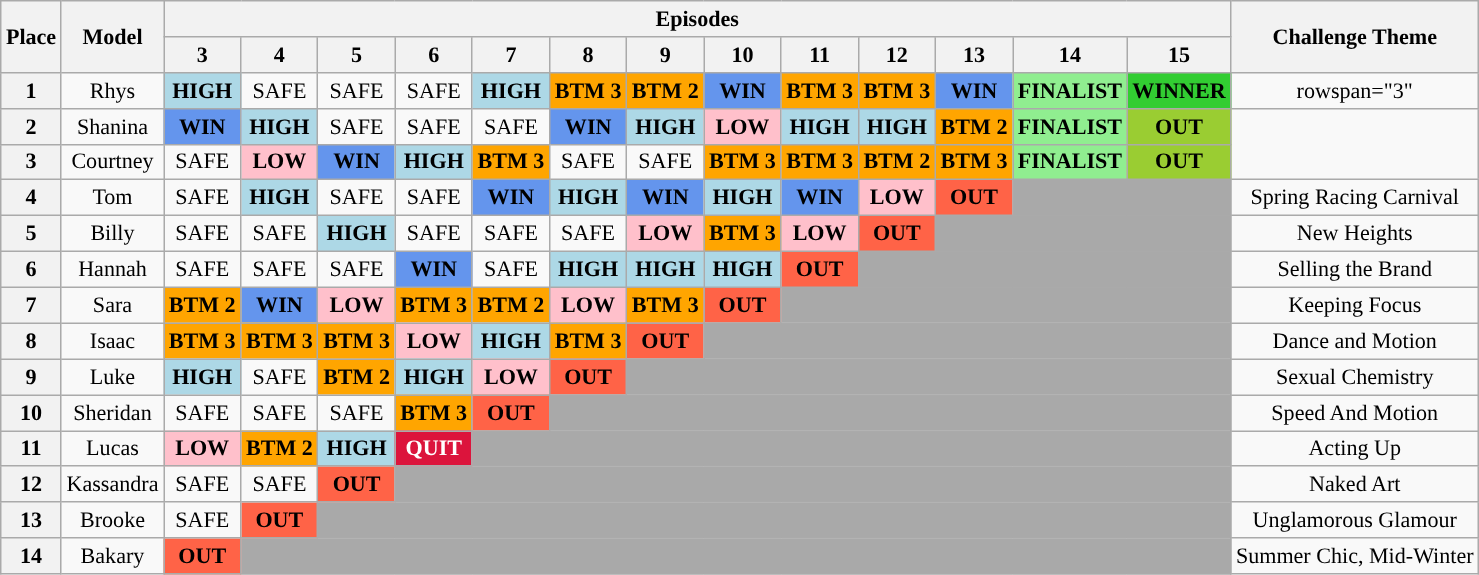<table class="wikitable" style="text-align:center; font-size:92%">
<tr>
<th rowspan="2">Place</th>
<th rowspan="2">Model</th>
<th colspan="13">Episodes</th>
<th rowspan="2">Challenge Theme</th>
</tr>
<tr>
<th>3</th>
<th>4</th>
<th>5</th>
<th>6</th>
<th>7</th>
<th>8</th>
<th>9</th>
<th>10</th>
<th>11</th>
<th>12</th>
<th>13</th>
<th>14</th>
<th>15</th>
</tr>
<tr>
<th>1</th>
<td>Rhys</td>
<td bgcolor="LightBlue" align="center"><strong> HIGH</strong></td>
<td align="center">SAFE</td>
<td align="center">SAFE</td>
<td align="center">SAFE</td>
<td bgcolor="LightBlue" align="center"><strong>HIGH</strong></td>
<td bgcolor="orange" align="center"><strong>BTM 3 </strong></td>
<td bgcolor="orange" align="center"><strong>BTM 2</strong></td>
<td bgcolor="cornflowerblue" align="center"><strong>WIN</strong></td>
<td bgcolor="orange" align="center"><strong>BTM 3</strong></td>
<td bgcolor="orange" align="center"><strong>BTM 3 </strong></td>
<td bgcolor="cornflowerblue" align="center"><strong>WIN</strong></td>
<td style="background:lightgreen;"><strong>FINALIST</strong></td>
<td bgcolor="limegreen" align="center"><strong>WINNER</strong></td>
<td>rowspan="3" </td>
</tr>
<tr>
<th>2</th>
<td>Shanina</td>
<td bgcolor="cornflowerblue" align="center"><strong>WIN</strong></td>
<td bgcolor="LightBlue" align="center"><strong>HIGH </strong></td>
<td align="center">SAFE</td>
<td align="center">SAFE</td>
<td align="center">SAFE</td>
<td bgcolor="cornflowerblue" align="center"><strong>WIN</strong></td>
<td bgcolor="LightBlue" align="center"><strong>HIGH</strong></td>
<td bgcolor="pink" align="center"><strong>LOW</strong></td>
<td bgcolor="LightBlue" align="center"><strong> HIGH</strong></td>
<td bgcolor="LightBlue" align="center"><strong>HIGH</strong></td>
<td bgcolor="orange" align="center"><strong>BTM 2</strong></td>
<td style="background:lightgreen;"><strong>FINALIST</strong></td>
<td bgcolor="yellowgreen" align="center"><strong>OUT</strong></td>
</tr>
<tr>
<th>3</th>
<td>Courtney</td>
<td align="center">SAFE</td>
<td bgcolor="pink" align="center"><strong>LOW</strong></td>
<td bgcolor="cornflowerblue" align="center"><strong>WIN</strong></td>
<td bgcolor="LightBlue" align="center"><strong>HIGH</strong></td>
<td bgcolor="orange" align="center"><strong>BTM 3</strong></td>
<td align="center">SAFE</td>
<td align="center">SAFE</td>
<td bgcolor="orange" align="center"><strong>BTM 3</strong></td>
<td bgcolor="orange" align="center"><strong>BTM 3</strong></td>
<td bgcolor="orange" align="center"><strong>BTM 2</strong></td>
<td bgcolor="orange" align="center"><strong>BTM 3</strong></td>
<td style="background:lightgreen;"><strong>FINALIST</strong></td>
<td bgcolor="yellowgreen" align="center"><strong>OUT</strong></td>
</tr>
<tr>
<th>4</th>
<td>Tom</td>
<td align="center">SAFE</td>
<td bgcolor="LightBlue" align="center"><strong>HIGH</strong></td>
<td align="center">SAFE</td>
<td align="center">SAFE</td>
<td bgcolor="cornflowerblue" align="center"><strong>WIN</strong></td>
<td bgcolor="LightBlue" align="center"><strong>HIGH</strong></td>
<td bgcolor="cornflowerblue" align="center"><strong>WIN</strong></td>
<td bgcolor="LightBlue" align="center"><strong>HIGH </strong></td>
<td bgcolor="cornflowerblue" align="center"><strong>WIN</strong></td>
<td bgcolor="Pink" align="center"><strong>LOW</strong></td>
<td bgcolor="tomato" align="center"><strong>OUT</strong></td>
<td style="background:darkgrey;" colspan='2'></td>
<td>Spring Racing Carnival</td>
</tr>
<tr>
<th>5</th>
<td>Billy</td>
<td align="center">SAFE</td>
<td align="center">SAFE</td>
<td bgcolor="LightBlue" align="center"><strong>HIGH</strong></td>
<td align="center">SAFE</td>
<td align="center">SAFE</td>
<td align="center">SAFE</td>
<td bgcolor="pink" align="center"><strong> LOW</strong></td>
<td bgcolor="orange" align="center"><strong>BTM 3</strong></td>
<td bgcolor="pink" align="center"><strong>LOW </strong></td>
<td bgcolor="tomato" align="center"><strong>OUT</strong></td>
<td style="background:darkgrey;" colspan='3'></td>
<td>New Heights</td>
</tr>
<tr>
<th>6</th>
<td>Hannah</td>
<td align="center">SAFE</td>
<td align="center">SAFE</td>
<td align="center">SAFE</td>
<td bgcolor="cornflowerblue" align="center"><strong>WIN</strong></td>
<td align="center">SAFE</td>
<td bgcolor="LightBlue" align="center"><strong>HIGH</strong></td>
<td bgcolor="LightBlue" align="center"><strong> HIGH</strong></td>
<td bgcolor="LightBlue" align="center"><strong>HIGH</strong></td>
<td bgcolor="tomato" align="center"><strong>OUT</strong></td>
<td style="background:darkgrey;" colspan='4'></td>
<td>Selling the Brand</td>
</tr>
<tr>
<th>7</th>
<td>Sara</td>
<td bgcolor="orange" align="center"><strong>BTM 2</strong></td>
<td bgcolor="cornflowerblue" align="center"><strong>WIN</strong></td>
<td bgcolor="pink" align="center"><strong>LOW</strong></td>
<td bgcolor="orange" align="center"><strong>BTM 3</strong></td>
<td bgcolor="orange" align="center"><strong>BTM 2</strong></td>
<td bgcolor="pink" align="center"><strong>LOW</strong></td>
<td bgcolor="orange" align="center"><strong>BTM 3</strong></td>
<td bgcolor="tomato" align="center"><strong>OUT</strong></td>
<td style="background:darkgrey;" colspan='5'></td>
<td>Keeping Focus</td>
</tr>
<tr>
<th>8</th>
<td>Isaac</td>
<td bgcolor="orange" align="center"><strong> BTM 3</strong></td>
<td bgcolor="orange" align="center"><strong>BTM 3</strong></td>
<td bgcolor="orange" align="center"><strong>BTM 3</strong></td>
<td bgcolor="pink" align="center"><strong>LOW</strong></td>
<td bgcolor="LightBlue" align="center"><strong>HIGH</strong></td>
<td bgcolor="orange" align="center"><strong>BTM 3</strong></td>
<td bgcolor="tomato" align="center"><strong>OUT</strong></td>
<td style="background:darkgrey;" colspan="6"></td>
<td>Dance and Motion</td>
</tr>
<tr>
<th>9</th>
<td>Luke</td>
<td bgcolor="LightBlue" align="center"><strong>HIGH</strong></td>
<td align="center">SAFE</td>
<td bgcolor="orange" align="center"><strong>BTM 2</strong></td>
<td bgcolor="LightBlue" align="center"><strong>HIGH</strong></td>
<td bgcolor="pink" align="center"><strong>LOW</strong></td>
<td bgcolor="tomato" align="center"><strong>OUT</strong></td>
<td style="background:darkgrey;" colspan="7"></td>
<td>Sexual Chemistry</td>
</tr>
<tr>
<th>10</th>
<td>Sheridan</td>
<td align="center">SAFE</td>
<td align="center">SAFE</td>
<td align="center">SAFE</td>
<td bgcolor="orange" align="center"><strong>BTM 3</strong></td>
<td bgcolor="tomato" align="center"><strong>OUT</strong></td>
<td style="background:darkgrey;" colspan="8"></td>
<td>Speed And Motion</td>
</tr>
<tr>
<th>11</th>
<td>Lucas</td>
<td bgcolor="pink" align="center"><strong>LOW</strong></td>
<td bgcolor="orange" align="center"><strong>BTM 2</strong></td>
<td bgcolor="LightBlue" align="center"><strong>HIGH</strong></td>
<td style="background:crimson; text-align: center; color:white;"><strong>QUIT</strong></td>
<td style="background:darkgrey;" colspan="9"></td>
<td>Acting Up</td>
</tr>
<tr>
<th>12</th>
<td>Kassandra</td>
<td align="center">SAFE</td>
<td align="center">SAFE</td>
<td bgcolor="tomato" align="center"><strong>OUT</strong></td>
<td style="background:darkgrey;" colspan="10"></td>
<td>Naked Art</td>
</tr>
<tr>
<th>13</th>
<td>Brooke</td>
<td align="center">SAFE</td>
<td bgcolor="tomato" align="center"><strong>OUT</strong></td>
<td style="background:darkgrey;" colspan="11"></td>
<td>Unglamorous Glamour</td>
</tr>
<tr>
<th>14</th>
<td>Bakary</td>
<td bgcolor="tomato" align="center"><strong>OUT</strong></td>
<td bgcolor="darkgrey" colspan="12"></td>
<td>Summer Chic, Mid-Winter</td>
</tr>
</table>
